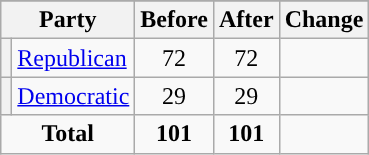<table class="wikitable" style="text-align:center;">
<tr>
</tr>
<tr>
<th colspan=2>Party</th>
<th>Before</th>
<th>After</th>
<th>Change</th>
</tr>
<tr>
<th style="background-color:"></th>
<td style="text-align:left;"><a href='#'>Republican</a></td>
<td>72</td>
<td>72</td>
<td></td>
</tr>
<tr>
<th style="background-color:"></th>
<td style="text-align:left;"><a href='#'>Democratic</a></td>
<td>29</td>
<td>29</td>
<td></td>
</tr>
<tr>
<td colspan=2><strong>Total</strong></td>
<td><strong>101</strong></td>
<td><strong>101</strong></td>
<td></td>
</tr>
</table>
